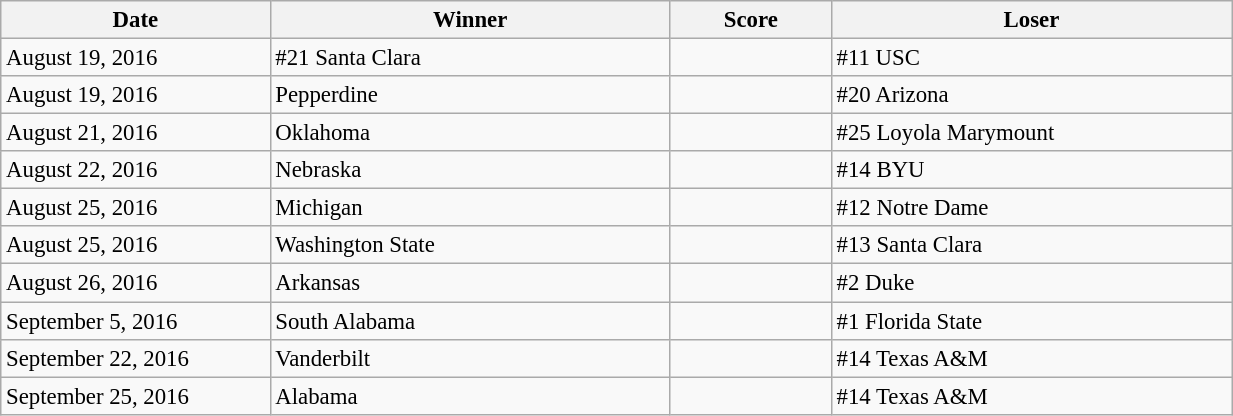<table class="wikitable" align="center" style="font-size:95%; width:65%">
<tr>
<th width="15">Date</th>
<th width="100">Winner</th>
<th width="25">Score</th>
<th width="100">Loser</th>
</tr>
<tr>
<td>August 19, 2016</td>
<td>#21 Santa Clara</td>
<td></td>
<td>#11 USC</td>
</tr>
<tr>
<td>August 19, 2016</td>
<td>Pepperdine</td>
<td></td>
<td>#20 Arizona</td>
</tr>
<tr>
<td>August 21, 2016</td>
<td>Oklahoma</td>
<td></td>
<td>#25 Loyola Marymount</td>
</tr>
<tr>
<td>August 22, 2016</td>
<td>Nebraska</td>
<td></td>
<td>#14 BYU</td>
</tr>
<tr>
<td>August 25, 2016</td>
<td>Michigan</td>
<td></td>
<td>#12 Notre Dame</td>
</tr>
<tr>
<td>August 25, 2016</td>
<td>Washington State</td>
<td></td>
<td>#13 Santa Clara</td>
</tr>
<tr>
<td>August 26, 2016</td>
<td>Arkansas</td>
<td></td>
<td>#2 Duke</td>
</tr>
<tr>
<td>September 5, 2016</td>
<td>South Alabama</td>
<td></td>
<td>#1 Florida State</td>
</tr>
<tr>
<td>September 22, 2016</td>
<td>Vanderbilt</td>
<td></td>
<td>#14 Texas A&M</td>
</tr>
<tr>
<td>September 25, 2016</td>
<td>Alabama</td>
<td></td>
<td>#14 Texas A&M</td>
</tr>
</table>
